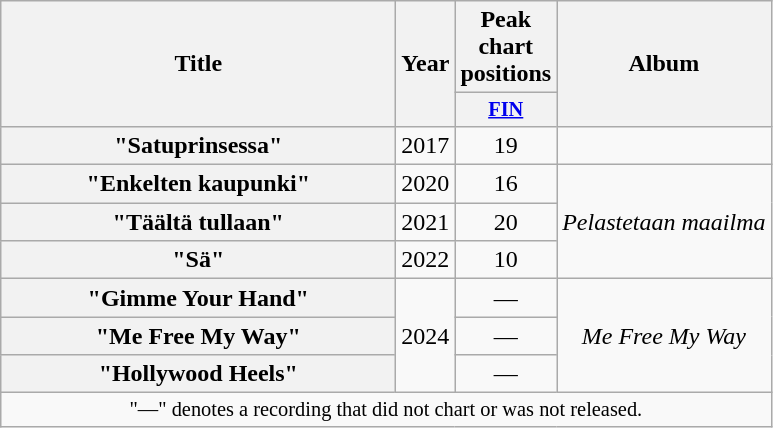<table class="wikitable plainrowheaders" style="text-align:center;">
<tr>
<th scope="col" rowspan="2" style="width:16em;">Title</th>
<th scope="col" rowspan="2" style="width:1em;">Year</th>
<th scope="col" colspan="1">Peak chart positions</th>
<th scope="col" rowspan="2">Album</th>
</tr>
<tr>
<th scope="col" style="width:3em;font-size:85%;"><a href='#'>FIN</a></th>
</tr>
<tr>
<th scope="row">"Satuprinsessa"</th>
<td>2017</td>
<td>19</td>
<td></td>
</tr>
<tr>
<th scope="row">"Enkelten kaupunki"</th>
<td>2020</td>
<td>16</td>
<td rowspan="3"><em>Pelastetaan maailma</em></td>
</tr>
<tr>
<th scope="row">"Täältä tullaan"</th>
<td>2021</td>
<td>20</td>
</tr>
<tr>
<th scope="row">"Sä"</th>
<td>2022</td>
<td>10</td>
</tr>
<tr>
<th scope="row">"Gimme Your Hand"</th>
<td rowspan="3">2024</td>
<td>—</td>
<td rowspan="3"><em>Me Free My Way</em></td>
</tr>
<tr>
<th scope="row">"Me Free My Way"</th>
<td>—</td>
</tr>
<tr>
<th scope="row">"Hollywood Heels"</th>
<td>—</td>
</tr>
<tr>
<td colspan="24" style="font-size:85%;">"—" denotes a recording that did not chart or was not released.</td>
</tr>
</table>
